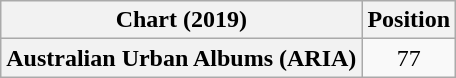<table class="wikitable plainrowheaders" style="text-align:center;">
<tr>
<th scope="col">Chart (2019)</th>
<th scope="col">Position</th>
</tr>
<tr>
<th scope="row">Australian Urban Albums (ARIA)</th>
<td>77</td>
</tr>
</table>
